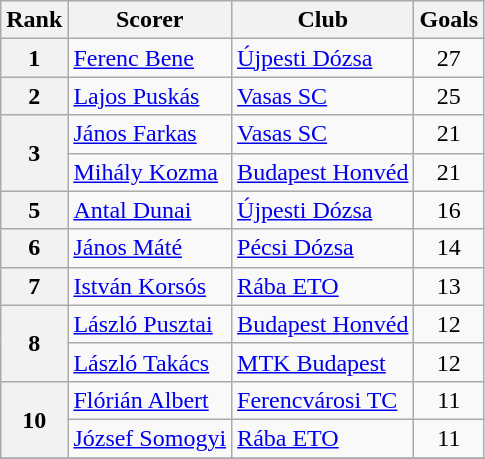<table class="wikitable" style="text-align:center">
<tr>
<th>Rank</th>
<th>Scorer</th>
<th>Club</th>
<th>Goals</th>
</tr>
<tr>
<th rowspan="1">1</th>
<td align=left> <a href='#'>Ferenc Bene</a></td>
<td align=left><a href='#'>Újpesti Dózsa</a></td>
<td>27</td>
</tr>
<tr>
<th rowspan="1">2</th>
<td align=left> <a href='#'>Lajos Puskás</a></td>
<td align=left><a href='#'>Vasas SC</a></td>
<td>25</td>
</tr>
<tr>
<th rowspan="2">3</th>
<td align=left> <a href='#'>János Farkas</a></td>
<td align=left><a href='#'>Vasas SC</a></td>
<td>21</td>
</tr>
<tr>
<td align=left> <a href='#'>Mihály Kozma</a></td>
<td align=left><a href='#'>Budapest Honvéd</a></td>
<td>21</td>
</tr>
<tr>
<th rowspan="1">5</th>
<td align=left> <a href='#'>Antal Dunai</a></td>
<td align=left><a href='#'>Újpesti Dózsa</a></td>
<td>16</td>
</tr>
<tr>
<th rowspan="1">6</th>
<td align=left> <a href='#'>János Máté</a></td>
<td align=left><a href='#'>Pécsi Dózsa</a></td>
<td>14</td>
</tr>
<tr>
<th rowspan="1">7</th>
<td align=left> <a href='#'>István Korsós</a></td>
<td align=left><a href='#'>Rába ETO</a></td>
<td>13</td>
</tr>
<tr>
<th rowspan="2">8</th>
<td align=left> <a href='#'>László Pusztai</a></td>
<td align=left><a href='#'>Budapest Honvéd</a></td>
<td>12</td>
</tr>
<tr>
<td align=left> <a href='#'>László Takács</a></td>
<td align=left><a href='#'>MTK Budapest</a></td>
<td>12</td>
</tr>
<tr>
<th rowspan="2">10</th>
<td align=left> <a href='#'>Flórián Albert</a></td>
<td align=left><a href='#'>Ferencvárosi TC</a></td>
<td>11</td>
</tr>
<tr>
<td align=left> <a href='#'>József Somogyi</a></td>
<td align=left><a href='#'>Rába ETO</a></td>
<td>11</td>
</tr>
<tr>
</tr>
</table>
